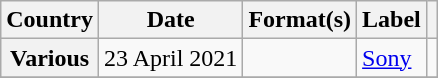<table class="wikitable plainrowheaders">
<tr>
<th scope="col">Country</th>
<th scope="col">Date</th>
<th scope="col">Format(s)</th>
<th scope="col">Label</th>
<th scope="col"></th>
</tr>
<tr>
<th scope="row">Various</th>
<td>23 April 2021</td>
<td></td>
<td><a href='#'>Sony</a></td>
<td></td>
</tr>
<tr>
</tr>
</table>
